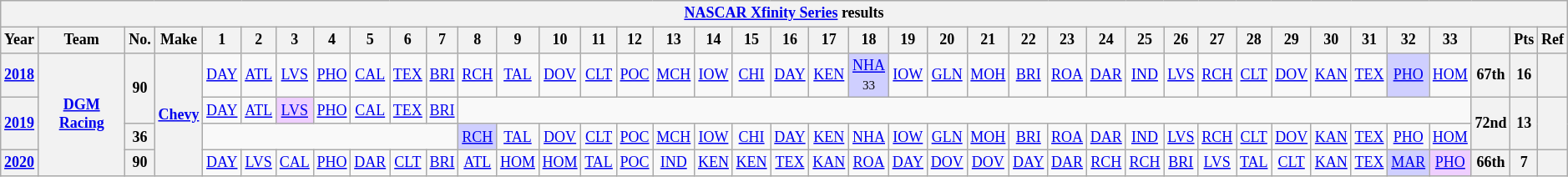<table class="wikitable" style="text-align:center; font-size:75%">
<tr>
<th colspan=40><a href='#'>NASCAR Xfinity Series</a> results</th>
</tr>
<tr>
<th>Year</th>
<th>Team</th>
<th>No.</th>
<th>Make</th>
<th>1</th>
<th>2</th>
<th>3</th>
<th>4</th>
<th>5</th>
<th>6</th>
<th>7</th>
<th>8</th>
<th>9</th>
<th>10</th>
<th>11</th>
<th>12</th>
<th>13</th>
<th>14</th>
<th>15</th>
<th>16</th>
<th>17</th>
<th>18</th>
<th>19</th>
<th>20</th>
<th>21</th>
<th>22</th>
<th>23</th>
<th>24</th>
<th>25</th>
<th>26</th>
<th>27</th>
<th>28</th>
<th>29</th>
<th>30</th>
<th>31</th>
<th>32</th>
<th>33</th>
<th></th>
<th>Pts</th>
<th>Ref</th>
</tr>
<tr>
<th><a href='#'>2018</a></th>
<th rowspan=4><a href='#'>DGM Racing</a></th>
<th rowspan=2>90</th>
<th rowspan=4><a href='#'>Chevy</a></th>
<td><a href='#'>DAY</a></td>
<td><a href='#'>ATL</a></td>
<td><a href='#'>LVS</a></td>
<td><a href='#'>PHO</a></td>
<td><a href='#'>CAL</a></td>
<td><a href='#'>TEX</a></td>
<td><a href='#'>BRI</a></td>
<td><a href='#'>RCH</a></td>
<td><a href='#'>TAL</a></td>
<td><a href='#'>DOV</a></td>
<td><a href='#'>CLT</a></td>
<td><a href='#'>POC</a></td>
<td><a href='#'>MCH</a></td>
<td><a href='#'>IOW</a></td>
<td><a href='#'>CHI</a></td>
<td><a href='#'>DAY</a></td>
<td><a href='#'>KEN</a></td>
<td style="background:#CFCFFF;"><a href='#'>NHA</a><br><small>33</small></td>
<td><a href='#'>IOW</a></td>
<td><a href='#'>GLN</a></td>
<td><a href='#'>MOH</a></td>
<td><a href='#'>BRI</a></td>
<td><a href='#'>ROA</a></td>
<td><a href='#'>DAR</a></td>
<td><a href='#'>IND</a></td>
<td><a href='#'>LVS</a></td>
<td><a href='#'>RCH</a></td>
<td><a href='#'>CLT</a></td>
<td><a href='#'>DOV</a></td>
<td><a href='#'>KAN</a></td>
<td><a href='#'>TEX</a></td>
<td style="background:#CFCFFF;"><a href='#'>PHO</a><br></td>
<td><a href='#'>HOM</a></td>
<th>67th</th>
<th>16</th>
<th></th>
</tr>
<tr>
<th rowspan=2><a href='#'>2019</a></th>
<td><a href='#'>DAY</a></td>
<td><a href='#'>ATL</a></td>
<td style="background:#EFCFFF;"><a href='#'>LVS</a><br></td>
<td><a href='#'>PHO</a></td>
<td><a href='#'>CAL</a></td>
<td><a href='#'>TEX</a></td>
<td><a href='#'>BRI</a></td>
<td colspan=26></td>
<th rowspan=2>72nd</th>
<th rowspan=2>13</th>
<th rowspan=2></th>
</tr>
<tr>
<th>36</th>
<td colspan=7></td>
<td style="background:#CFCFFF;"><a href='#'>RCH</a><br></td>
<td><a href='#'>TAL</a></td>
<td><a href='#'>DOV</a></td>
<td><a href='#'>CLT</a></td>
<td><a href='#'>POC</a></td>
<td><a href='#'>MCH</a></td>
<td><a href='#'>IOW</a></td>
<td><a href='#'>CHI</a></td>
<td><a href='#'>DAY</a></td>
<td><a href='#'>KEN</a></td>
<td><a href='#'>NHA</a></td>
<td><a href='#'>IOW</a></td>
<td><a href='#'>GLN</a></td>
<td><a href='#'>MOH</a></td>
<td><a href='#'>BRI</a></td>
<td><a href='#'>ROA</a></td>
<td><a href='#'>DAR</a></td>
<td><a href='#'>IND</a></td>
<td><a href='#'>LVS</a></td>
<td><a href='#'>RCH</a></td>
<td><a href='#'>CLT</a></td>
<td><a href='#'>DOV</a></td>
<td><a href='#'>KAN</a></td>
<td><a href='#'>TEX</a></td>
<td><a href='#'>PHO</a></td>
<td><a href='#'>HOM</a></td>
</tr>
<tr>
<th><a href='#'>2020</a></th>
<th>90</th>
<td><a href='#'>DAY</a></td>
<td><a href='#'>LVS</a></td>
<td><a href='#'>CAL</a></td>
<td><a href='#'>PHO</a></td>
<td><a href='#'>DAR</a></td>
<td><a href='#'>CLT</a></td>
<td><a href='#'>BRI</a></td>
<td><a href='#'>ATL</a></td>
<td><a href='#'>HOM</a></td>
<td><a href='#'>HOM</a></td>
<td><a href='#'>TAL</a></td>
<td><a href='#'>POC</a></td>
<td><a href='#'>IND</a></td>
<td><a href='#'>KEN</a></td>
<td><a href='#'>KEN</a></td>
<td><a href='#'>TEX</a></td>
<td><a href='#'>KAN</a></td>
<td><a href='#'>ROA</a></td>
<td><a href='#'>DAY</a></td>
<td><a href='#'>DOV</a></td>
<td><a href='#'>DOV</a></td>
<td><a href='#'>DAY</a></td>
<td><a href='#'>DAR</a></td>
<td><a href='#'>RCH</a></td>
<td><a href='#'>RCH</a></td>
<td><a href='#'>BRI</a></td>
<td><a href='#'>LVS</a></td>
<td><a href='#'>TAL</a></td>
<td><a href='#'>CLT</a></td>
<td><a href='#'>KAN</a></td>
<td><a href='#'>TEX</a></td>
<td style="background:#CFCFFF;"><a href='#'>MAR</a><br></td>
<td style="background:#EFCFFF;"><a href='#'>PHO</a><br></td>
<th>66th</th>
<th>7</th>
<th></th>
</tr>
</table>
